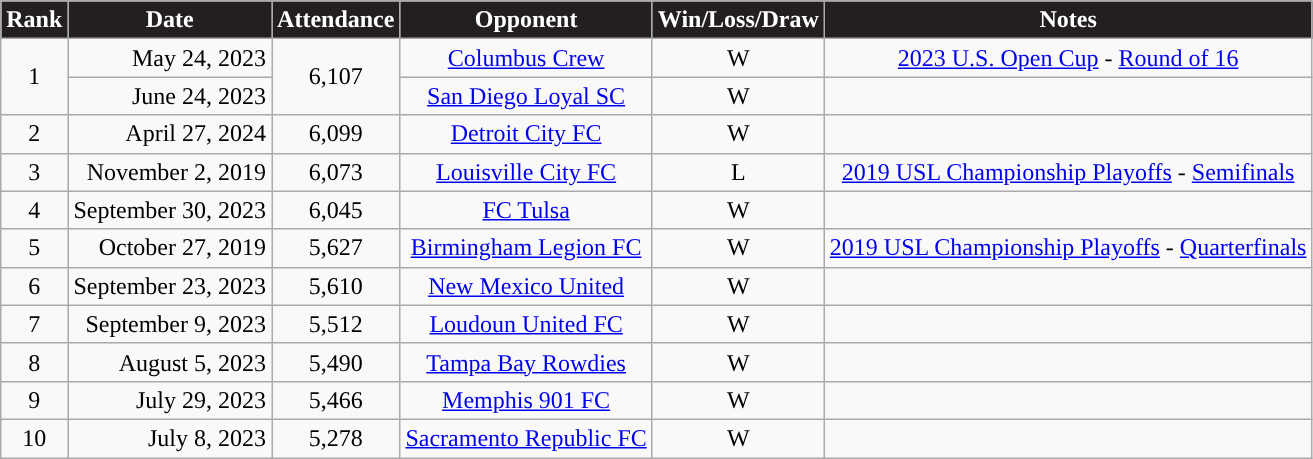<table class=wikitable style="text-align:center">
<tr>
<th style="background:#231F20; color:#FFFFFF; ">Rank</th>
<th style="background:#231F20; color:#FFFFFF; ">Date</th>
<th style="background:#231F20; color:#FFFFFF; ">Attendance</th>
<th style="background:#231F20; color:#FFFFFF; ">Opponent</th>
<th style="background:#231F20; color:#FFFFFF; ">Win/Loss/Draw</th>
<th style="background:#231F20; color:#FFFFFF; ">Notes</th>
</tr>
<tr>
<td rowspan=2>1</td>
<td align=right>May 24, 2023</td>
<td rowspan=2>6,107</td>
<td><a href='#'>Columbus Crew</a></td>
<td>W</td>
<td><a href='#'>2023 U.S. Open Cup</a> - <a href='#'>Round of 16</a></td>
</tr>
<tr>
<td align=right>June 24, 2023</td>
<td><a href='#'>San Diego Loyal SC</a></td>
<td>W</td>
<td></td>
</tr>
<tr>
<td>2</td>
<td align=right>April 27, 2024</td>
<td>6,099</td>
<td><a href='#'>Detroit City FC</a></td>
<td>W</td>
<td></td>
</tr>
<tr>
<td>3</td>
<td align=right>November 2, 2019</td>
<td>6,073</td>
<td><a href='#'>Louisville City FC</a></td>
<td>L</td>
<td><a href='#'>2019 USL Championship Playoffs</a> - <a href='#'>Semifinals</a></td>
</tr>
<tr>
<td>4</td>
<td align=right>September 30, 2023</td>
<td>6,045</td>
<td><a href='#'>FC Tulsa</a></td>
<td>W</td>
<td></td>
</tr>
<tr>
<td>5</td>
<td align=right>October 27, 2019</td>
<td>5,627</td>
<td><a href='#'>Birmingham Legion FC</a></td>
<td>W</td>
<td><a href='#'>2019 USL Championship Playoffs</a> - <a href='#'>Quarterfinals</a></td>
</tr>
<tr>
<td>6</td>
<td align=right>September 23, 2023</td>
<td>5,610</td>
<td><a href='#'>New Mexico United</a></td>
<td>W</td>
<td></td>
</tr>
<tr>
<td>7</td>
<td align=right>September 9, 2023</td>
<td>5,512</td>
<td><a href='#'>Loudoun United FC</a></td>
<td>W</td>
<td></td>
</tr>
<tr>
<td>8</td>
<td align=right>August 5, 2023</td>
<td>5,490</td>
<td><a href='#'>Tampa Bay Rowdies</a></td>
<td>W</td>
<td></td>
</tr>
<tr>
<td>9</td>
<td align=right>July 29, 2023</td>
<td>5,466</td>
<td><a href='#'>Memphis 901 FC</a></td>
<td>W</td>
<td></td>
</tr>
<tr>
<td>10</td>
<td align=right>July 8, 2023</td>
<td>5,278</td>
<td><a href='#'>Sacramento Republic FC</a></td>
<td>W</td>
<td></td>
</tr>
</table>
